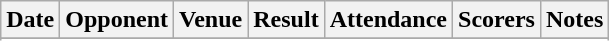<table class="wikitable">
<tr>
<th>Date</th>
<th>Opponent</th>
<th>Venue</th>
<th>Result</th>
<th>Attendance</th>
<th>Scorers</th>
<th>Notes</th>
</tr>
<tr>
</tr>
<tr style="background: #ddffdd;">
</tr>
<tr>
</tr>
<tr style="background: #ddffdd;">
</tr>
<tr>
</tr>
<tr style="background: #ddffdd;">
</tr>
<tr>
</tr>
<tr bgcolor="#ffffdd">
</tr>
<tr>
</tr>
<tr style="background: #ffdddd;">
</tr>
<tr>
</tr>
<tr bgcolor="#ffffdd">
</tr>
<tr>
</tr>
<tr style="background: #ffdddd;">
</tr>
<tr>
</tr>
<tr style="background: #ddffdd;">
</tr>
<tr>
</tr>
<tr style="background: #ddffdd;">
</tr>
<tr>
</tr>
<tr bgcolor="#ffffdd">
</tr>
<tr>
</tr>
<tr style="background: #ffdddd;">
</tr>
<tr>
</tr>
<tr style="background: #ddffdd;">
</tr>
<tr>
</tr>
<tr style="background: #ddffdd;">
</tr>
<tr>
</tr>
<tr style="background: #ffdddd;">
</tr>
<tr>
</tr>
<tr style="background: #ddffdd;">
</tr>
<tr>
</tr>
<tr style="background: #ddffdd;">
</tr>
<tr>
</tr>
<tr style="background: #ddffdd;">
</tr>
<tr>
</tr>
<tr style="background: #ffdddd;">
</tr>
<tr>
</tr>
<tr style="background: #ddffdd;">
</tr>
<tr>
</tr>
<tr style="background: #ddffdd;">
</tr>
<tr>
</tr>
<tr style="background: #ddffdd;">
</tr>
<tr>
</tr>
<tr style="background: #ddffdd;">
</tr>
<tr>
</tr>
<tr bgcolor="#ffffdd">
</tr>
<tr>
</tr>
<tr bgcolor="#ffffdd">
</tr>
<tr>
</tr>
<tr style="background: #ddffdd;">
</tr>
<tr>
</tr>
<tr bgcolor="#ffffdd">
</tr>
<tr>
</tr>
<tr style="background: #ddffdd;">
</tr>
<tr>
</tr>
<tr style="background: #ddffdd;">
</tr>
<tr>
</tr>
<tr style="background: #ffdddd;">
</tr>
<tr>
</tr>
<tr bgcolor="#ffffdd">
</tr>
<tr>
</tr>
<tr style="background: #ddffdd;">
</tr>
<tr>
</tr>
<tr bgcolor="#ffffdd">
</tr>
<tr>
</tr>
<tr style="background: #ddffdd;">
</tr>
<tr>
</tr>
<tr bgcolor="#ffffdd">
</tr>
<tr>
</tr>
<tr style="background: #ddffdd;">
</tr>
<tr>
</tr>
<tr style="background: #ffdddd;">
</tr>
<tr>
</tr>
<tr bgcolor="#ffffdd">
</tr>
<tr>
</tr>
<tr bgcolor="#ffffdd">
</tr>
<tr>
</tr>
<tr bgcolor="#ffffdd">
</tr>
<tr>
</tr>
<tr style="background: #ddffdd;">
</tr>
<tr>
</tr>
<tr bgcolor="#ffffdd">
</tr>
<tr>
</tr>
<tr bgcolor="#ffffdd">
</tr>
<tr>
</tr>
<tr style="background: #ffdddd;">
</tr>
<tr>
</tr>
<tr style="background: #ddffdd;">
</tr>
<tr>
</tr>
<tr style="background: #ddffdd;">
</tr>
<tr>
</tr>
<tr bgcolor="#ffffdd">
</tr>
</table>
